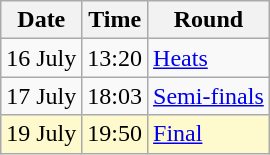<table class="wikitable">
<tr>
<th>Date</th>
<th>Time</th>
<th>Round</th>
</tr>
<tr>
<td>16 July</td>
<td>13:20</td>
<td><a href='#'>Heats</a></td>
</tr>
<tr>
<td>17 July</td>
<td>18:03</td>
<td><a href='#'>Semi-finals</a></td>
</tr>
<tr style=background:lemonchiffon>
<td>19 July</td>
<td>19:50</td>
<td><a href='#'>Final</a></td>
</tr>
</table>
